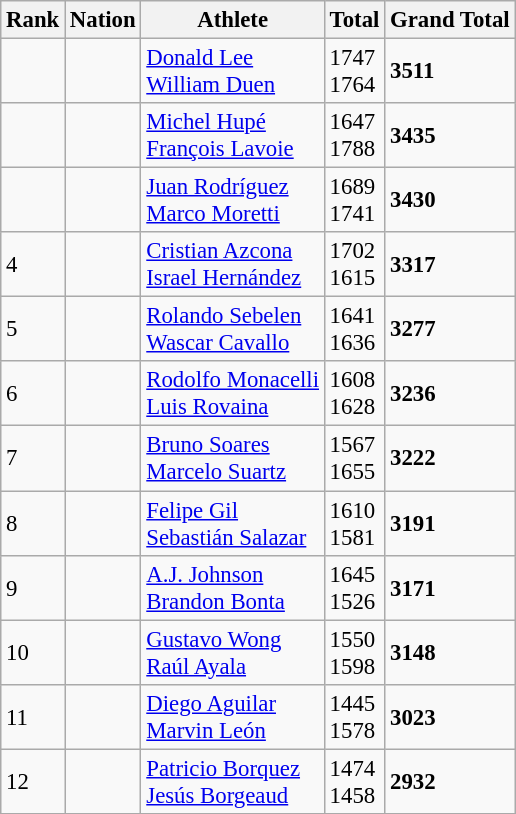<table class="wikitable sortable" style="font-size:95%" style="width:35em;" style="text-align:center">
<tr>
<th>Rank</th>
<th>Nation</th>
<th>Athlete</th>
<th>Total</th>
<th>Grand Total</th>
</tr>
<tr>
<td></td>
<td align=left></td>
<td align=left><a href='#'>Donald Lee</a><br><a href='#'>William Duen</a></td>
<td>1747<br>1764</td>
<td><strong>3511</strong></td>
</tr>
<tr>
<td></td>
<td align=left></td>
<td align=left><a href='#'>Michel Hupé</a><br><a href='#'>François Lavoie</a></td>
<td>1647<br>1788</td>
<td><strong>3435</strong></td>
</tr>
<tr>
<td></td>
<td align=left></td>
<td align=left><a href='#'>Juan Rodríguez</a><br><a href='#'>Marco Moretti</a></td>
<td>1689<br>1741</td>
<td><strong>3430</strong></td>
</tr>
<tr>
<td>4</td>
<td align=left></td>
<td align=left><a href='#'>Cristian Azcona</a><br><a href='#'>Israel Hernández</a></td>
<td>1702<br>1615</td>
<td><strong>3317</strong></td>
</tr>
<tr>
<td>5</td>
<td align=left></td>
<td align=left><a href='#'>Rolando Sebelen</a><br><a href='#'>Wascar Cavallo</a></td>
<td>1641<br>1636</td>
<td><strong>3277</strong></td>
</tr>
<tr>
<td>6</td>
<td align=left></td>
<td align=left><a href='#'>Rodolfo Monacelli</a><br><a href='#'>Luis Rovaina</a></td>
<td>1608<br>1628</td>
<td><strong>3236</strong></td>
</tr>
<tr>
<td>7</td>
<td align=left></td>
<td align=left><a href='#'>Bruno Soares</a><br><a href='#'>Marcelo Suartz</a></td>
<td>1567<br>1655</td>
<td><strong>3222</strong></td>
</tr>
<tr>
<td>8</td>
<td align=left></td>
<td align=left><a href='#'>Felipe Gil</a><br><a href='#'>Sebastián Salazar</a></td>
<td>1610<br>1581</td>
<td><strong>3191</strong></td>
</tr>
<tr>
<td>9</td>
<td align=left></td>
<td align=left><a href='#'>A.J. Johnson</a><br><a href='#'>Brandon Bonta</a></td>
<td>1645<br>1526</td>
<td><strong>3171</strong></td>
</tr>
<tr>
<td>10</td>
<td align=left></td>
<td align=left><a href='#'>Gustavo Wong</a><br><a href='#'>Raúl Ayala</a></td>
<td>1550<br>1598</td>
<td><strong>3148</strong></td>
</tr>
<tr>
<td>11</td>
<td align=left></td>
<td align=left><a href='#'>Diego Aguilar</a><br><a href='#'>Marvin León</a></td>
<td>1445<br>1578</td>
<td><strong>3023</strong></td>
</tr>
<tr>
<td>12</td>
<td align=left></td>
<td align=left><a href='#'>Patricio Borquez</a><br><a href='#'>Jesús Borgeaud</a></td>
<td>1474<br>1458</td>
<td><strong>2932</strong></td>
</tr>
<tr>
</tr>
</table>
